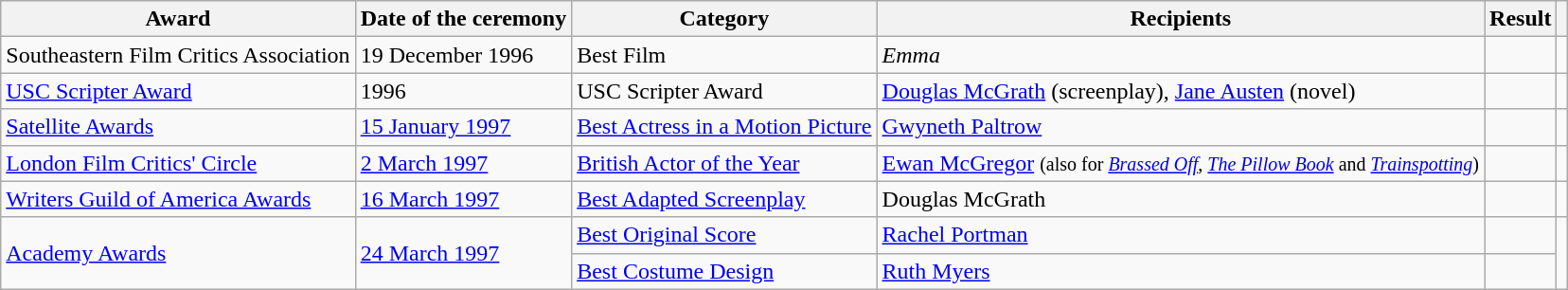<table class="wikitable plainrowheaders sortable">
<tr>
<th scope="col">Award</th>
<th scope="col">Date of the ceremony</th>
<th scope="col">Category</th>
<th scope="col">Recipients</th>
<th scope="col">Result</th>
<th class="unsortable" scope="col"></th>
</tr>
<tr>
<td>Southeastern Film Critics Association</td>
<td>19 December 1996</td>
<td>Best Film</td>
<td><em>Emma</em></td>
<td></td>
<td></td>
</tr>
<tr>
<td><a href='#'>USC Scripter Award</a></td>
<td>1996</td>
<td>USC Scripter Award</td>
<td><a href='#'>Douglas McGrath</a> (screenplay), <a href='#'>Jane Austen</a> (novel)</td>
<td></td>
<td></td>
</tr>
<tr>
<td><a href='#'>Satellite Awards</a></td>
<td><a href='#'>15 January 1997</a></td>
<td><a href='#'>Best Actress in a Motion Picture</a></td>
<td><a href='#'>Gwyneth Paltrow</a></td>
<td></td>
<td></td>
</tr>
<tr>
<td><a href='#'>London Film Critics' Circle</a></td>
<td><a href='#'>2 March 1997</a></td>
<td><a href='#'>British Actor of the Year</a></td>
<td><a href='#'>Ewan McGregor</a> <small>(also for <em><a href='#'>Brassed Off</a></em>, <a href='#'><em>The Pillow Book</em></a> and <em><a href='#'>Trainspotting</a></em>)</small></td>
<td></td>
<td></td>
</tr>
<tr>
<td><a href='#'>Writers Guild of America Awards</a></td>
<td><a href='#'>16 March 1997</a></td>
<td><a href='#'>Best Adapted Screenplay</a></td>
<td>Douglas McGrath</td>
<td></td>
<td></td>
</tr>
<tr>
<td rowspan="2" scope="row"><a href='#'>Academy Awards</a></td>
<td rowspan="2"><a href='#'>24 March 1997</a></td>
<td><a href='#'>Best Original Score</a></td>
<td><a href='#'>Rachel Portman</a></td>
<td></td>
<td rowspan="2"></td>
</tr>
<tr>
<td><a href='#'>Best Costume Design</a></td>
<td><a href='#'>Ruth Myers</a></td>
<td></td>
</tr>
</table>
